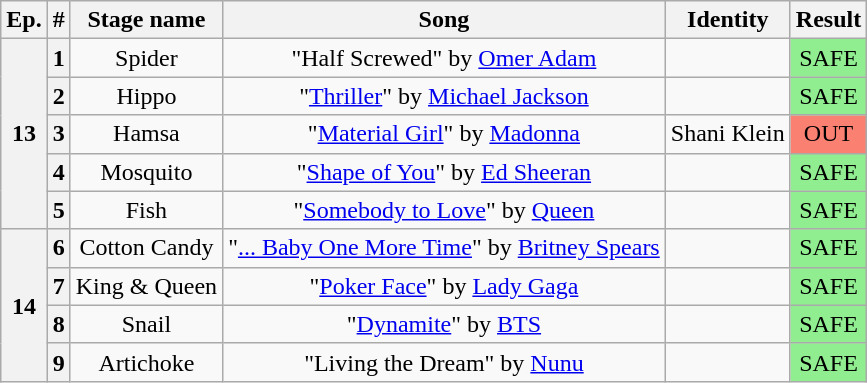<table class="wikitable plainrowheaders" style="text-align: center;">
<tr>
<th>Ep.</th>
<th>#</th>
<th>Stage name</th>
<th>Song</th>
<th>Identity</th>
<th>Result</th>
</tr>
<tr>
<th rowspan="5">13</th>
<th>1</th>
<td>Spider</td>
<td>"Half Screwed" by <a href='#'>Omer Adam</a></td>
<td></td>
<td bgcolor="lightgreen">SAFE</td>
</tr>
<tr>
<th>2</th>
<td>Hippo</td>
<td>"<a href='#'>Thriller</a>" by <a href='#'>Michael Jackson</a></td>
<td></td>
<td bgcolor="lightgreen">SAFE</td>
</tr>
<tr>
<th>3</th>
<td>Hamsa</td>
<td>"<a href='#'>Material Girl</a>" by <a href='#'>Madonna</a></td>
<td>Shani Klein</td>
<td bgcolor="salmon">OUT</td>
</tr>
<tr>
<th>4</th>
<td>Mosquito</td>
<td>"<a href='#'>Shape of You</a>" by <a href='#'>Ed Sheeran</a></td>
<td></td>
<td bgcolor="lightgreen">SAFE</td>
</tr>
<tr>
<th>5</th>
<td>Fish</td>
<td>"<a href='#'>Somebody to Love</a>" by <a href='#'>Queen</a></td>
<td></td>
<td bgcolor="lightgreen">SAFE</td>
</tr>
<tr>
<th rowspan="4">14</th>
<th>6</th>
<td>Cotton Candy</td>
<td>"<a href='#'>... Baby One More Time</a>" by <a href='#'>Britney Spears</a></td>
<td></td>
<td bgcolor="lightgreen">SAFE</td>
</tr>
<tr>
<th>7</th>
<td>King & Queen</td>
<td>"<a href='#'>Poker Face</a>" by <a href='#'>Lady Gaga</a></td>
<td></td>
<td bgcolor="lightgreen">SAFE</td>
</tr>
<tr>
<th>8</th>
<td>Snail</td>
<td>"<a href='#'>Dynamite</a>" by <a href='#'>BTS</a></td>
<td></td>
<td bgcolor="lightgreen">SAFE</td>
</tr>
<tr>
<th>9</th>
<td>Artichoke</td>
<td>"Living the Dream" by <a href='#'>Nunu</a></td>
<td></td>
<td bgcolor="lightgreen">SAFE</td>
</tr>
</table>
